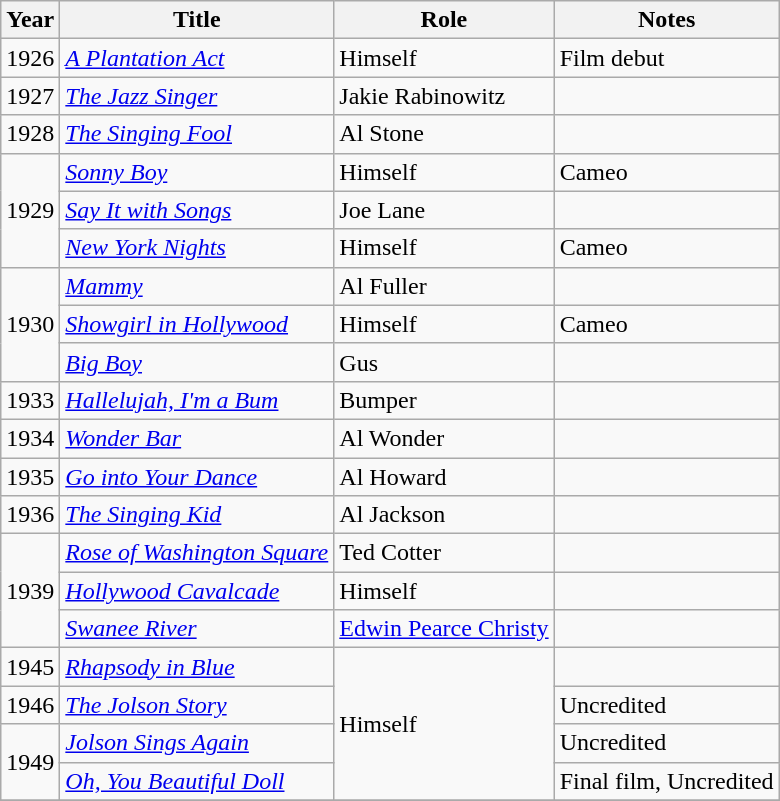<table class="wikitable">
<tr>
<th>Year</th>
<th>Title</th>
<th>Role</th>
<th>Notes</th>
</tr>
<tr>
<td>1926</td>
<td><em><a href='#'>A Plantation Act</a></em></td>
<td>Himself</td>
<td>Film debut</td>
</tr>
<tr>
<td>1927</td>
<td><em><a href='#'>The Jazz Singer</a></em></td>
<td>Jakie Rabinowitz</td>
<td></td>
</tr>
<tr>
<td>1928</td>
<td><em><a href='#'>The Singing Fool</a></em></td>
<td>Al Stone</td>
<td></td>
</tr>
<tr>
<td rowspan=3>1929</td>
<td><em><a href='#'>Sonny Boy</a></em></td>
<td>Himself</td>
<td>Cameo</td>
</tr>
<tr>
<td><em><a href='#'>Say It with Songs</a></em></td>
<td>Joe Lane</td>
<td></td>
</tr>
<tr>
<td><em><a href='#'>New York Nights</a></em></td>
<td>Himself</td>
<td>Cameo</td>
</tr>
<tr>
<td rowspan=3>1930</td>
<td><em><a href='#'>Mammy</a></em></td>
<td>Al Fuller</td>
<td></td>
</tr>
<tr>
<td><em><a href='#'>Showgirl in Hollywood</a></em></td>
<td>Himself</td>
<td>Cameo</td>
</tr>
<tr>
<td><em><a href='#'>Big Boy</a></em></td>
<td>Gus</td>
<td></td>
</tr>
<tr>
<td>1933</td>
<td><em><a href='#'>Hallelujah, I'm a Bum</a></em></td>
<td>Bumper</td>
<td></td>
</tr>
<tr>
<td>1934</td>
<td><em><a href='#'>Wonder Bar</a></em></td>
<td>Al Wonder</td>
<td></td>
</tr>
<tr>
<td>1935</td>
<td><em><a href='#'>Go into Your Dance</a></em></td>
<td>Al Howard</td>
<td></td>
</tr>
<tr>
<td>1936</td>
<td><em><a href='#'>The Singing Kid</a></em></td>
<td>Al Jackson</td>
<td></td>
</tr>
<tr>
<td rowspan=3>1939</td>
<td><em><a href='#'>Rose of Washington Square</a></em></td>
<td>Ted Cotter</td>
<td></td>
</tr>
<tr>
<td><em><a href='#'>Hollywood Cavalcade</a></em></td>
<td>Himself</td>
<td></td>
</tr>
<tr>
<td><em><a href='#'>Swanee River</a></em></td>
<td><a href='#'>Edwin Pearce Christy</a></td>
<td></td>
</tr>
<tr>
<td>1945</td>
<td><em><a href='#'>Rhapsody in Blue</a></em></td>
<td rowspan="4">Himself</td>
<td></td>
</tr>
<tr>
<td>1946</td>
<td><em><a href='#'>The Jolson Story</a></em></td>
<td>Uncredited </td>
</tr>
<tr>
<td rowspan=2>1949</td>
<td><em><a href='#'>Jolson Sings Again</a></em></td>
<td>Uncredited </td>
</tr>
<tr>
<td><em><a href='#'>Oh, You Beautiful Doll</a></em></td>
<td>Final film, Uncredited </td>
</tr>
<tr>
</tr>
</table>
